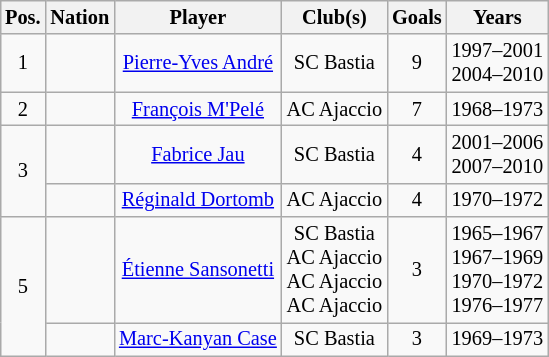<table class="wikitable sortable" style="text-align:center; margin-left:1em; font-size:85%;">
<tr>
<th>Pos.</th>
<th>Nation</th>
<th>Player</th>
<th>Club(s)</th>
<th>Goals</th>
<th>Years</th>
</tr>
<tr>
<td>1</td>
<td></td>
<td><a href='#'>Pierre-Yves André</a></td>
<td>SC Bastia</td>
<td>9</td>
<td>1997–2001<br>2004–2010</td>
</tr>
<tr>
<td>2</td>
<td></td>
<td><a href='#'>François M'Pelé</a></td>
<td>AC Ajaccio</td>
<td>7</td>
<td>1968–1973</td>
</tr>
<tr>
<td rowspan=2>3</td>
<td></td>
<td><a href='#'>Fabrice Jau</a></td>
<td>SC Bastia</td>
<td>4</td>
<td>2001–2006<br>2007–2010</td>
</tr>
<tr>
<td></td>
<td><a href='#'>Réginald Dortomb</a></td>
<td>AC Ajaccio</td>
<td>4</td>
<td>1970–1972</td>
</tr>
<tr>
<td rowspan=3>5</td>
<td></td>
<td><a href='#'>Étienne Sansonetti</a></td>
<td>SC Bastia<br>AC Ajaccio<br>AC Ajaccio<br>AC Ajaccio</td>
<td>3</td>
<td>1965–1967<br>1967–1969<br>1970–1972<br>1976–1977</td>
</tr>
<tr>
<td></td>
<td><a href='#'>Marc-Kanyan Case</a></td>
<td>SC Bastia</td>
<td>3</td>
<td>1969–1973</td>
</tr>
</table>
